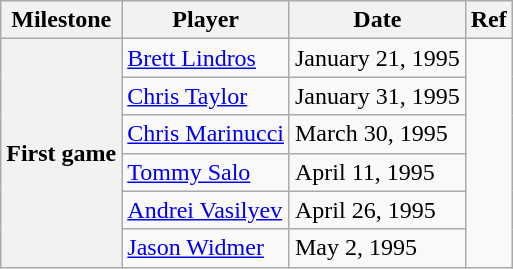<table class="wikitable">
<tr>
<th scope="col">Milestone</th>
<th scope="col">Player</th>
<th scope="col">Date</th>
<th scope="col">Ref</th>
</tr>
<tr>
<th rowspan=6>First game</th>
<td><a href='#'>Brett Lindros</a></td>
<td>January 21, 1995</td>
<td rowspan=6></td>
</tr>
<tr>
<td><a href='#'>Chris Taylor</a></td>
<td>January 31, 1995</td>
</tr>
<tr>
<td><a href='#'>Chris Marinucci</a></td>
<td>March 30, 1995</td>
</tr>
<tr>
<td><a href='#'>Tommy Salo</a></td>
<td>April 11, 1995</td>
</tr>
<tr>
<td><a href='#'>Andrei Vasilyev</a></td>
<td>April 26, 1995</td>
</tr>
<tr>
<td><a href='#'>Jason Widmer</a></td>
<td>May 2, 1995</td>
</tr>
</table>
